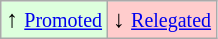<table class="wikitable" align="center">
<tr>
<td bgcolor="#ddffdd">↑ <small><a href='#'>Promoted</a></small></td>
<td bgcolor="#ffcccc">↓ <small><a href='#'>Relegated</a></small></td>
</tr>
</table>
